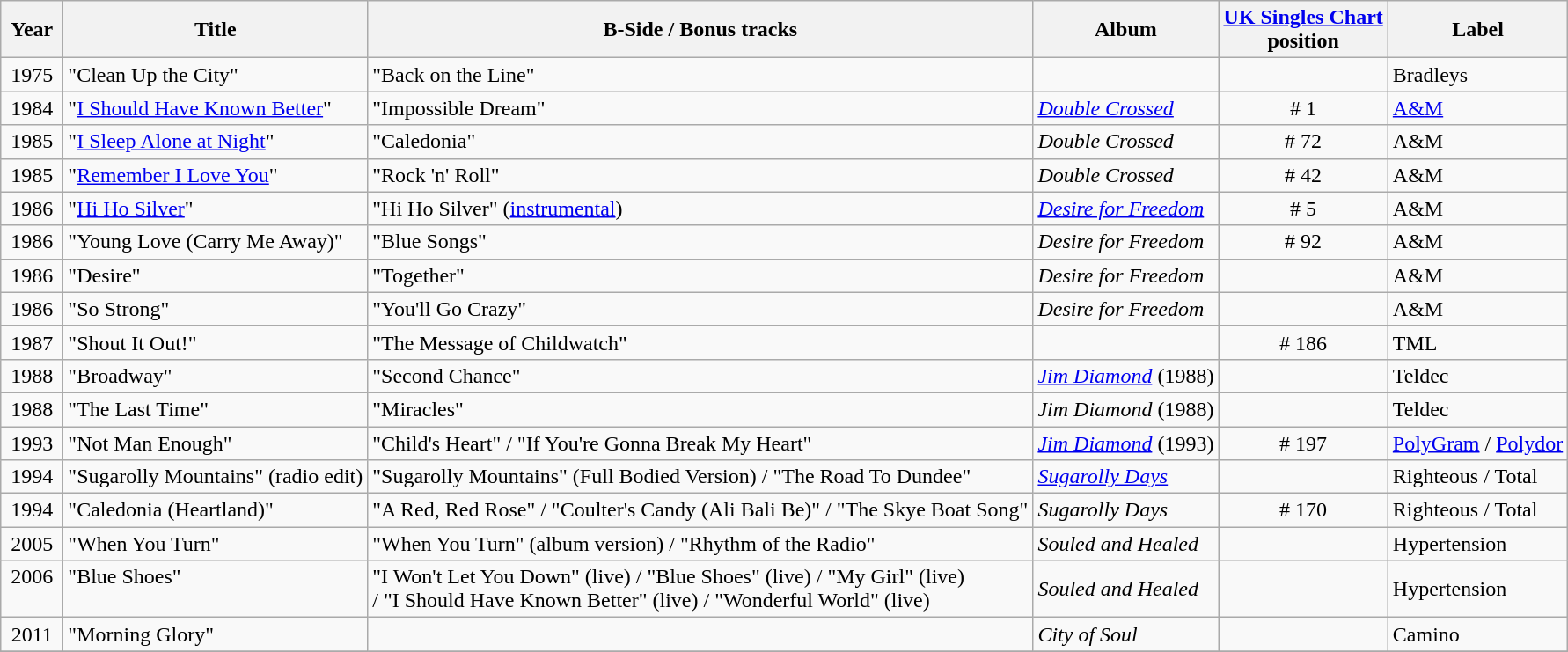<table class="wikitable">
<tr>
<th align="center" valign="center" width="40">Year</th>
<th align="left" valign="center">Title</th>
<th align="left">B-Side / Bonus tracks</th>
<th align="left">Album</th>
<th align="left"><a href='#'>UK Singles Chart</a> <br> position</th>
<th align="left">Label</th>
</tr>
<tr>
<td align="center" valign="top">1975</td>
<td align="left" valign="top">"Clean Up the City"</td>
<td>"Back on the Line"</td>
<td></td>
<td></td>
<td>Bradleys</td>
</tr>
<tr>
<td align="center" valign="top">1984</td>
<td align="left" valign="top">"<a href='#'>I Should Have Known Better</a>"</td>
<td>"Impossible Dream"</td>
<td><em><a href='#'>Double Crossed</a></em></td>
<td align="center" valign="top"># 1</td>
<td><a href='#'>A&M</a></td>
</tr>
<tr>
<td align="center" valign="top">1985</td>
<td align="left" valign="top">"<a href='#'>I Sleep Alone at Night</a>"</td>
<td>"Caledonia"</td>
<td><em>Double Crossed</em></td>
<td align="center" valign="top"># 72</td>
<td>A&M</td>
</tr>
<tr>
<td align="center" valign="top">1985</td>
<td align="left" valign="top">"<a href='#'>Remember I Love You</a>"</td>
<td>"Rock 'n' Roll"</td>
<td><em>Double Crossed</em></td>
<td align="center" valign="top"># 42</td>
<td>A&M</td>
</tr>
<tr>
<td align="center" valign="top">1986</td>
<td align="left" valign="top">"<a href='#'>Hi Ho Silver</a>"</td>
<td>"Hi Ho Silver" (<a href='#'>instrumental</a>)</td>
<td><em><a href='#'>Desire for Freedom</a></em></td>
<td align="center" valign="top"># 5</td>
<td>A&M</td>
</tr>
<tr>
<td align="center" valign="top">1986</td>
<td align="left" valign="top">"Young Love (Carry Me Away)"</td>
<td>"Blue Songs"</td>
<td><em>Desire for Freedom</em></td>
<td align="center" valign="top"># 92</td>
<td>A&M</td>
</tr>
<tr>
<td align="center" valign="top">1986</td>
<td align="left" valign="top">"Desire"</td>
<td>"Together"</td>
<td><em>Desire for Freedom</em></td>
<td></td>
<td>A&M</td>
</tr>
<tr>
<td align="center" valign="top">1986</td>
<td align="left" valign="top">"So Strong"</td>
<td>"You'll Go Crazy"</td>
<td><em>Desire for Freedom</em></td>
<td></td>
<td>A&M</td>
</tr>
<tr>
<td align="center" valign="top">1987</td>
<td align="left" valign="top">"Shout It Out!"</td>
<td>"The Message of Childwatch"</td>
<td></td>
<td align="center" valign="top"># 186</td>
<td>TML</td>
</tr>
<tr>
<td align="center" valign="top">1988</td>
<td align="left" valign="top">"Broadway"</td>
<td>"Second Chance"</td>
<td><em><a href='#'>Jim Diamond</a></em> (1988)</td>
<td></td>
<td>Teldec</td>
</tr>
<tr>
<td align="center" valign="top">1988</td>
<td align="left" valign="top">"The Last Time"</td>
<td>"Miracles"</td>
<td><em>Jim Diamond</em> (1988)</td>
<td></td>
<td>Teldec</td>
</tr>
<tr>
<td align="center" valign="top">1993</td>
<td align="left" valign="top">"Not Man Enough"</td>
<td>"Child's Heart" / "If You're Gonna Break My Heart"</td>
<td><em><a href='#'>Jim Diamond</a></em> (1993)</td>
<td align="center" valign="top"># 197</td>
<td><a href='#'>PolyGram</a> / <a href='#'>Polydor</a></td>
</tr>
<tr>
<td align="center" valign="top">1994</td>
<td align="left" valign="top">"Sugarolly Mountains" (radio edit)</td>
<td>"Sugarolly Mountains" (Full Bodied Version) / "The Road To Dundee"</td>
<td><em><a href='#'>Sugarolly Days</a></em></td>
<td></td>
<td>Righteous / Total</td>
</tr>
<tr>
<td align="center" valign="top">1994</td>
<td align="left" valign="top">"Caledonia (Heartland)"</td>
<td>"A Red, Red Rose" / "Coulter's Candy (Ali Bali Be)" / "The Skye Boat Song"</td>
<td><em>Sugarolly Days</em></td>
<td align="center" valign="top"># 170</td>
<td>Righteous / Total</td>
</tr>
<tr>
<td align="center" valign="top">2005</td>
<td align="left" valign="top">"When You Turn"</td>
<td>"When You Turn" (album version) / "Rhythm of the Radio"</td>
<td><em>Souled and Healed</em></td>
<td></td>
<td>Hypertension</td>
</tr>
<tr>
<td align="center" valign="top">2006</td>
<td align="left" valign="top">"Blue Shoes"</td>
<td>"I Won't Let You Down" (live) / "Blue Shoes" (live) / "My Girl" (live) <br> / "I Should Have Known Better" (live) / "Wonderful World" (live)</td>
<td><em>Souled and Healed</em></td>
<td></td>
<td>Hypertension</td>
</tr>
<tr>
<td align="center" valign="top">2011</td>
<td align="left" valign="top">"Morning Glory"</td>
<td></td>
<td><em>City of Soul</em></td>
<td></td>
<td>Camino</td>
</tr>
<tr>
</tr>
</table>
